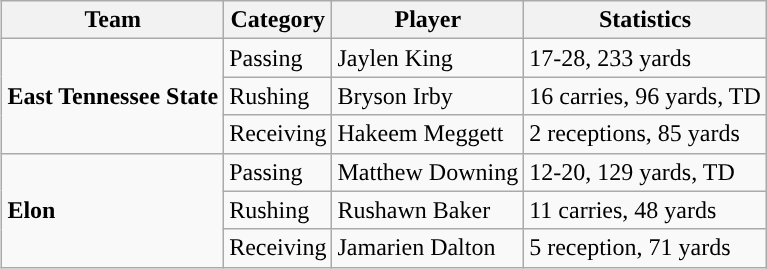<table class="wikitable" style="float: right;">
<tr>
<th>Team</th>
<th>Category</th>
<th>Player</th>
<th>Statistics</th>
</tr>
<tr>
<td rowspan=3><strong>East Tennessee State</strong></td>
<td>Passing</td>
<td>Jaylen King</td>
<td>17-28, 233 yards</td>
</tr>
<tr>
<td>Rushing</td>
<td>Bryson Irby</td>
<td>16 carries, 96 yards, TD</td>
</tr>
<tr>
<td>Receiving</td>
<td>Hakeem Meggett</td>
<td>2 receptions, 85 yards</td>
</tr>
<tr>
<td rowspan=3><strong>Elon</strong></td>
<td>Passing</td>
<td>Matthew Downing</td>
<td>12-20, 129 yards, TD</td>
</tr>
<tr>
<td>Rushing</td>
<td>Rushawn Baker</td>
<td>11 carries, 48 yards</td>
</tr>
<tr>
<td>Receiving</td>
<td>Jamarien Dalton</td>
<td>5 reception, 71 yards</td>
</tr>
</table>
